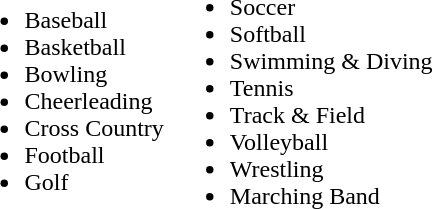<table>
<tr>
<td><br><ul><li>Baseball</li><li>Basketball</li><li>Bowling</li><li>Cheerleading</li><li>Cross Country</li><li>Football</li><li>Golf</li></ul></td>
<td><br><ul><li>Soccer</li><li>Softball</li><li>Swimming & Diving</li><li>Tennis</li><li>Track & Field</li><li>Volleyball</li><li>Wrestling</li><li>Marching Band</li></ul></td>
</tr>
</table>
